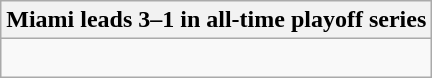<table class="wikitable collapsible collapsed">
<tr>
<th>Miami leads 3–1 in all-time playoff series</th>
</tr>
<tr>
<td><br>


</td>
</tr>
</table>
